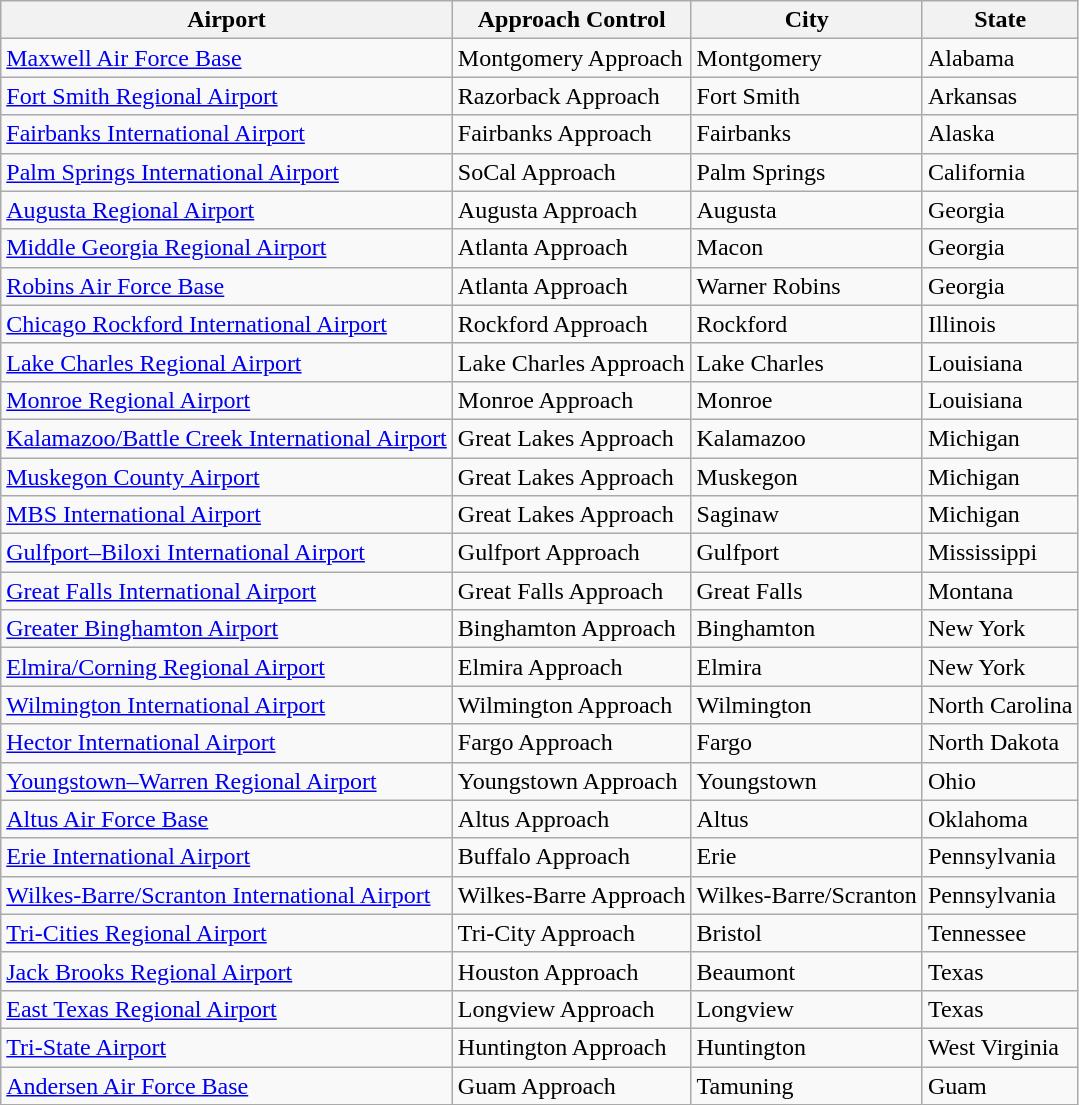<table class="wikitable sortable" border="1">
<tr>
<th>Airport</th>
<th>Approach Control</th>
<th>City</th>
<th>State</th>
</tr>
<tr>
<td><a href='#'>Maxwell Air Force Base</a></td>
<td>Montgomery Approach</td>
<td>Montgomery</td>
<td>Alabama</td>
</tr>
<tr>
<td><a href='#'>Fort Smith Regional Airport</a></td>
<td>Razorback Approach</td>
<td>Fort Smith</td>
<td>Arkansas</td>
</tr>
<tr>
<td><a href='#'>Fairbanks International Airport</a></td>
<td>Fairbanks Approach</td>
<td>Fairbanks</td>
<td>Alaska</td>
</tr>
<tr>
<td><a href='#'>Palm Springs International Airport</a></td>
<td>SoCal Approach</td>
<td>Palm Springs</td>
<td>California</td>
</tr>
<tr>
<td><a href='#'>Augusta Regional Airport</a></td>
<td>Augusta Approach</td>
<td>Augusta</td>
<td>Georgia</td>
</tr>
<tr>
<td><a href='#'>Middle Georgia Regional Airport</a></td>
<td>Atlanta Approach</td>
<td>Macon</td>
<td>Georgia</td>
</tr>
<tr>
<td><a href='#'>Robins Air Force Base</a></td>
<td>Atlanta Approach</td>
<td>Warner Robins</td>
<td>Georgia</td>
</tr>
<tr>
<td><a href='#'>Chicago Rockford International Airport</a></td>
<td>Rockford Approach</td>
<td>Rockford</td>
<td>Illinois</td>
</tr>
<tr>
<td><a href='#'>Lake Charles Regional Airport</a></td>
<td>Lake Charles Approach</td>
<td>Lake Charles</td>
<td>Louisiana</td>
</tr>
<tr>
<td><a href='#'>Monroe Regional Airport</a></td>
<td>Monroe Approach</td>
<td>Monroe</td>
<td>Louisiana</td>
</tr>
<tr>
<td><a href='#'>Kalamazoo/Battle Creek International Airport</a></td>
<td>Great Lakes Approach</td>
<td>Kalamazoo</td>
<td>Michigan</td>
</tr>
<tr>
<td><a href='#'>Muskegon County Airport</a></td>
<td>Great Lakes Approach</td>
<td>Muskegon</td>
<td>Michigan</td>
</tr>
<tr>
<td><a href='#'>MBS International Airport</a></td>
<td>Great Lakes Approach</td>
<td>Saginaw</td>
<td>Michigan</td>
</tr>
<tr>
<td><a href='#'>Gulfport–Biloxi International Airport</a></td>
<td>Gulfport Approach</td>
<td>Gulfport</td>
<td>Mississippi</td>
</tr>
<tr>
<td><a href='#'>Great Falls International Airport</a></td>
<td>Great Falls Approach</td>
<td>Great Falls</td>
<td>Montana</td>
</tr>
<tr>
<td><a href='#'>Greater Binghamton Airport</a></td>
<td>Binghamton Approach</td>
<td>Binghamton</td>
<td>New York</td>
</tr>
<tr>
<td><a href='#'>Elmira/Corning Regional Airport</a></td>
<td>Elmira Approach</td>
<td>Elmira</td>
<td>New York</td>
</tr>
<tr>
<td><a href='#'>Wilmington International Airport</a></td>
<td>Wilmington Approach</td>
<td>Wilmington</td>
<td>North Carolina</td>
</tr>
<tr>
<td><a href='#'>Hector International Airport</a></td>
<td>Fargo Approach</td>
<td>Fargo</td>
<td>North Dakota</td>
</tr>
<tr>
<td><a href='#'>Youngstown–Warren Regional Airport</a></td>
<td>Youngstown Approach</td>
<td>Youngstown</td>
<td>Ohio</td>
</tr>
<tr>
<td><a href='#'>Altus Air Force Base</a></td>
<td>Altus Approach</td>
<td>Altus</td>
<td>Oklahoma</td>
</tr>
<tr>
<td><a href='#'>Erie International Airport</a></td>
<td>Buffalo Approach</td>
<td>Erie</td>
<td>Pennsylvania</td>
</tr>
<tr>
<td><a href='#'>Wilkes-Barre/Scranton International Airport</a></td>
<td>Wilkes-Barre Approach</td>
<td>Wilkes-Barre/Scranton</td>
<td>Pennsylvania</td>
</tr>
<tr>
<td><a href='#'>Tri-Cities Regional Airport</a></td>
<td>Tri-City Approach</td>
<td>Bristol</td>
<td>Tennessee</td>
</tr>
<tr>
<td><a href='#'>Jack Brooks Regional Airport</a></td>
<td>Houston Approach</td>
<td>Beaumont</td>
<td>Texas</td>
</tr>
<tr>
<td><a href='#'>East Texas Regional Airport</a></td>
<td>Longview Approach</td>
<td>Longview</td>
<td>Texas</td>
</tr>
<tr>
<td><a href='#'>Tri-State Airport</a></td>
<td>Huntington Approach</td>
<td>Huntington</td>
<td>West Virginia</td>
</tr>
<tr>
<td><a href='#'>Andersen Air Force Base</a></td>
<td>Guam Approach</td>
<td>Tamuning</td>
<td>Guam</td>
</tr>
</table>
